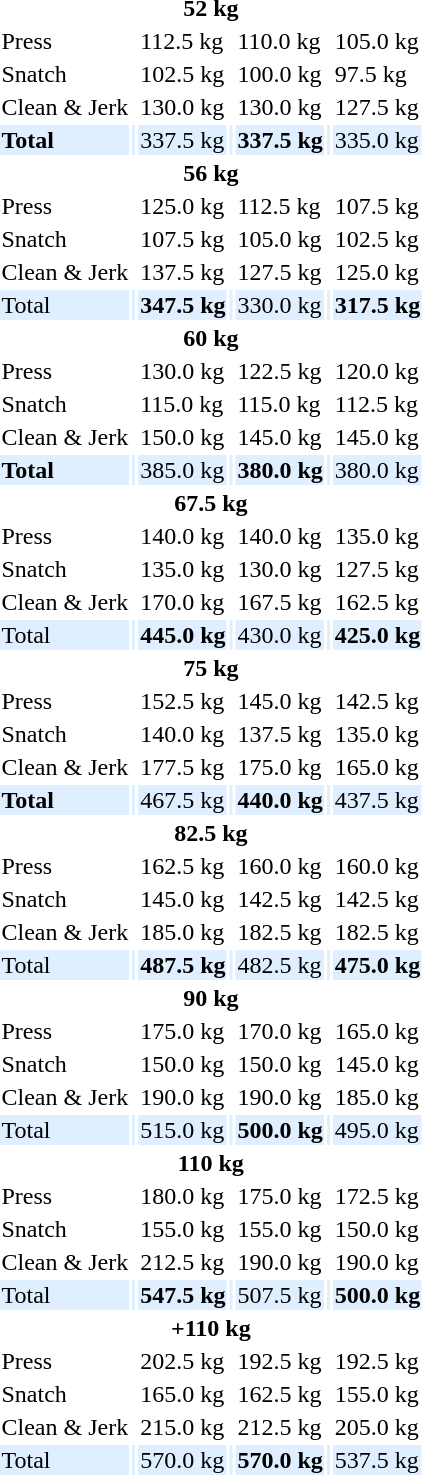<table>
<tr>
<th colspan=7>52 kg</th>
</tr>
<tr>
<td>Press</td>
<td></td>
<td>112.5 kg</td>
<td></td>
<td>110.0 kg</td>
<td></td>
<td>105.0 kg</td>
</tr>
<tr>
<td>Snatch</td>
<td></td>
<td>102.5 kg</td>
<td></td>
<td>100.0 kg</td>
<td></td>
<td>97.5 kg</td>
</tr>
<tr>
<td>Clean & Jerk</td>
<td></td>
<td>130.0 kg</td>
<td></td>
<td>130.0 kg</td>
<td></td>
<td>127.5 kg</td>
</tr>
<tr bgcolor=#dfefff>
<td><strong>Total</strong></td>
<td><strong></td>
<td></strong>337.5 kg<strong><br></td>
<td></strong></td>
<td><strong>337.5 kg</strong></td>
<td><strong></td>
<td></strong>335.0 kg<strong></td>
</tr>
<tr>
<th colspan=7>56 kg</th>
</tr>
<tr>
<td>Press</td>
<td></td>
<td>125.0 kg</td>
<td></td>
<td>112.5 kg</td>
<td></td>
<td>107.5 kg</td>
</tr>
<tr>
<td>Snatch</td>
<td></td>
<td>107.5 kg</td>
<td></td>
<td>105.0 kg</td>
<td></td>
<td>102.5 kg</td>
</tr>
<tr>
<td>Clean & Jerk</td>
<td></td>
<td>137.5 kg</td>
<td></td>
<td>127.5 kg</td>
<td></td>
<td>125.0 kg</td>
</tr>
<tr bgcolor=#dfefff>
<td></strong>Total<strong></td>
<td></strong></td>
<td><strong>347.5 kg</strong></td>
<td><strong></td>
<td></strong>330.0 kg<strong></td>
<td></strong></td>
<td><strong>317.5 kg</strong></td>
</tr>
<tr>
<th colspan=7>60 kg</th>
</tr>
<tr>
<td>Press</td>
<td></td>
<td>130.0 kg</td>
<td></td>
<td>122.5 kg</td>
<td></td>
<td>120.0 kg</td>
</tr>
<tr>
<td>Snatch</td>
<td></td>
<td>115.0 kg</td>
<td></td>
<td>115.0 kg</td>
<td></td>
<td>112.5 kg</td>
</tr>
<tr>
<td>Clean & Jerk</td>
<td></td>
<td>150.0 kg</td>
<td></td>
<td>145.0 kg</td>
<td></td>
<td>145.0 kg</td>
</tr>
<tr bgcolor=#dfefff>
<td><strong>Total</strong></td>
<td><strong></td>
<td></strong>385.0 kg<strong></td>
<td></strong></td>
<td><strong>380.0 kg</strong></td>
<td><strong></td>
<td></strong>380.0 kg<strong></td>
</tr>
<tr>
<th colspan=7>67.5 kg</th>
</tr>
<tr>
<td>Press</td>
<td></td>
<td>140.0 kg</td>
<td></td>
<td>140.0 kg</td>
<td></td>
<td>135.0 kg</td>
</tr>
<tr>
<td>Snatch</td>
<td></td>
<td>135.0 kg</td>
<td></td>
<td>130.0 kg</td>
<td></td>
<td>127.5 kg</td>
</tr>
<tr>
<td>Clean & Jerk</td>
<td></td>
<td>170.0 kg</td>
<td></td>
<td>167.5 kg</td>
<td></td>
<td>162.5 kg</td>
</tr>
<tr bgcolor=#dfefff>
<td></strong>Total<strong></td>
<td></strong></td>
<td><strong>445.0 kg</strong><br></td>
<td><strong></td>
<td></strong>430.0 kg<strong></td>
<td></strong></td>
<td><strong>425.0 kg</strong></td>
</tr>
<tr>
<th colspan=7>75 kg</th>
</tr>
<tr>
<td>Press</td>
<td></td>
<td>152.5 kg</td>
<td></td>
<td>145.0 kg</td>
<td></td>
<td>142.5 kg</td>
</tr>
<tr>
<td>Snatch</td>
<td></td>
<td>140.0 kg</td>
<td></td>
<td>137.5 kg</td>
<td></td>
<td>135.0 kg</td>
</tr>
<tr>
<td>Clean & Jerk</td>
<td></td>
<td>177.5 kg</td>
<td></td>
<td>175.0 kg</td>
<td></td>
<td>165.0 kg</td>
</tr>
<tr bgcolor=#dfefff>
<td><strong>Total</strong></td>
<td><strong></td>
<td></strong>467.5 kg<strong></td>
<td></strong></td>
<td><strong>440.0 kg</strong></td>
<td><strong></td>
<td></strong>437.5 kg<strong></td>
</tr>
<tr>
<th colspan=7>82.5 kg</th>
</tr>
<tr>
<td>Press</td>
<td></td>
<td>162.5 kg</td>
<td></td>
<td>160.0 kg</td>
<td></td>
<td>160.0 kg</td>
</tr>
<tr>
<td>Snatch</td>
<td></td>
<td>145.0 kg</td>
<td></td>
<td>142.5 kg</td>
<td></td>
<td>142.5 kg</td>
</tr>
<tr>
<td>Clean & Jerk</td>
<td></td>
<td>185.0 kg</td>
<td></td>
<td>182.5 kg</td>
<td></td>
<td>182.5 kg</td>
</tr>
<tr bgcolor=#dfefff>
<td>Total</td>
<td></strong></td>
<td><strong>487.5 kg</strong></td>
<td><strong></td>
<td></strong>482.5 kg<strong></td>
<td></strong></td>
<td><strong>475.0 kg</strong></td>
</tr>
<tr>
<th colspan=7>90 kg</th>
</tr>
<tr>
<td>Press</td>
<td></td>
<td>175.0 kg</td>
<td></td>
<td>170.0 kg</td>
<td></td>
<td>165.0 kg</td>
</tr>
<tr>
<td>Snatch</td>
<td></td>
<td>150.0 kg</td>
<td></td>
<td>150.0 kg</td>
<td></td>
<td>145.0 kg</td>
</tr>
<tr>
<td>Clean & Jerk</td>
<td></td>
<td>190.0 kg</td>
<td></td>
<td>190.0 kg</td>
<td></td>
<td>185.0 kg</td>
</tr>
<tr bgcolor=#dfefff>
<td>Total</td>
<td><strong></td>
<td></strong>515.0 kg<strong></td>
<td></strong></td>
<td><strong>500.0 kg</strong></td>
<td><strong></td>
<td></strong>495.0 kg<strong></td>
</tr>
<tr>
<th colspan=7>110 kg</th>
</tr>
<tr>
<td>Press</td>
<td></td>
<td>180.0 kg</td>
<td></td>
<td>175.0 kg</td>
<td></td>
<td>172.5 kg</td>
</tr>
<tr>
<td>Snatch</td>
<td></td>
<td>155.0 kg</td>
<td></td>
<td>155.0 kg</td>
<td></td>
<td>150.0 kg</td>
</tr>
<tr>
<td>Clean & Jerk</td>
<td></td>
<td>212.5 kg<br></td>
<td></td>
<td>190.0 kg</td>
<td></td>
<td>190.0 kg</td>
</tr>
<tr bgcolor=#dfefff>
<td>Total</td>
<td></strong></td>
<td><strong>547.5 kg</strong></td>
<td><strong></td>
<td></strong>507.5 kg<strong></td>
<td></strong></td>
<td><strong>500.0 kg</strong></td>
</tr>
<tr>
<th colspan=7>+110 kg</th>
</tr>
<tr>
<td>Press</td>
<td></td>
<td>202.5 kg</td>
<td></td>
<td>192.5 kg</td>
<td></td>
<td>192.5 kg</td>
</tr>
<tr>
<td>Snatch</td>
<td></td>
<td>165.0 kg</td>
<td></td>
<td>162.5 kg</td>
<td></td>
<td>155.0 kg</td>
</tr>
<tr>
<td>Clean & Jerk</td>
<td></td>
<td>215.0 kg</td>
<td></td>
<td>212.5 kg</td>
<td></td>
<td>205.0 kg</td>
</tr>
<tr bgcolor=#dfefff>
<td>Total</td>
<td><strong></td>
<td></strong>570.0 kg<strong></td>
<td></strong></td>
<td><strong>570.0 kg</strong></td>
<td><strong></td>
<td></strong>537.5 kg<strong></td>
</tr>
</table>
